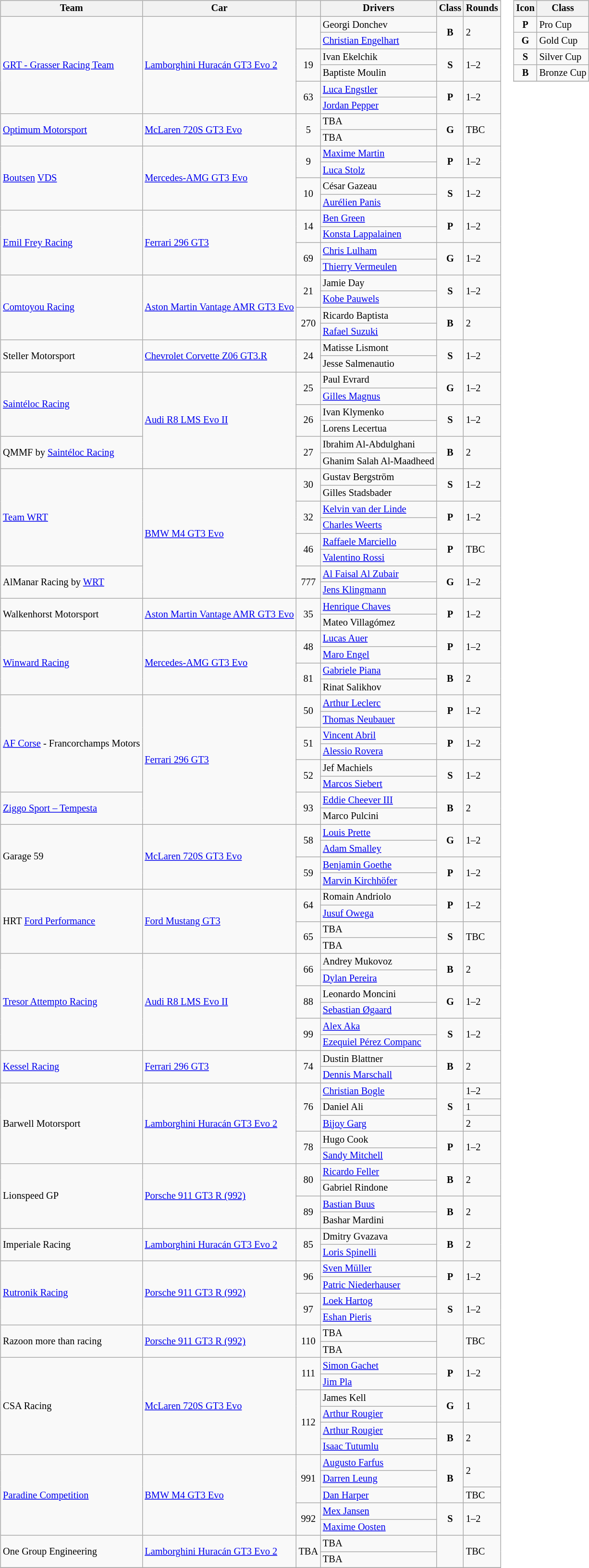<table>
<tr>
<td><br><table class="wikitable" style="font-size: 85%;">
<tr>
<th>Team</th>
<th>Car</th>
<th></th>
<th>Drivers</th>
<th>Class</th>
<th>Rounds</th>
</tr>
<tr>
<td rowspan="6"> <a href='#'>GRT - Grasser Racing Team</a></td>
<td rowspan="6"><a href='#'>Lamborghini Huracán GT3 Evo 2</a></td>
<td rowspan="2" align="center"></td>
<td> Georgi Donchev</td>
<td rowspan="2" align="center"><strong><span>B</span></strong></td>
<td rowspan="2">2</td>
</tr>
<tr>
<td> <a href='#'>Christian Engelhart</a></td>
</tr>
<tr>
<td rowspan="2" align="center">19</td>
<td> Ivan Ekelchik</td>
<td rowspan="2" align="center"><strong><span>S</span></strong></td>
<td rowspan="2">1–2</td>
</tr>
<tr>
<td> Baptiste Moulin</td>
</tr>
<tr>
<td rowspan="2" align="center">63</td>
<td> <a href='#'>Luca Engstler</a></td>
<td rowspan="2" align="center"><strong><span>P</span></strong></td>
<td rowspan="2">1–2</td>
</tr>
<tr>
<td> <a href='#'>Jordan Pepper</a></td>
</tr>
<tr>
<td rowspan="2"> <a href='#'>Optimum Motorsport</a></td>
<td rowspan="2"><a href='#'>McLaren 720S GT3 Evo</a></td>
<td rowspan="2" align="center">5</td>
<td> TBA</td>
<td rowspan="2" align="center"><strong><span>G</span></strong></td>
<td rowspan="2">TBC</td>
</tr>
<tr>
<td> TBA</td>
</tr>
<tr>
<td rowspan="4"> <a href='#'>Boutsen</a> <a href='#'>VDS</a></td>
<td rowspan="4"><a href='#'>Mercedes-AMG GT3 Evo</a></td>
<td rowspan="2" align="center">9</td>
<td> <a href='#'>Maxime Martin</a></td>
<td rowspan="2" align="center"><strong><span>P</span></strong></td>
<td rowspan="2">1–2</td>
</tr>
<tr>
<td> <a href='#'>Luca Stolz</a></td>
</tr>
<tr>
<td rowspan="2" align="center">10</td>
<td> César Gazeau</td>
<td rowspan="2" align="center"><strong><span>S</span></strong></td>
<td rowspan="2">1–2</td>
</tr>
<tr>
<td> <a href='#'>Aurélien Panis</a></td>
</tr>
<tr>
<td rowspan="4"> <a href='#'>Emil Frey Racing</a></td>
<td rowspan="4"><a href='#'>Ferrari 296 GT3</a></td>
<td rowspan="2" align="center">14</td>
<td> <a href='#'>Ben Green</a></td>
<td rowspan="2" align="center"><strong><span>P</span></strong></td>
<td rowspan="2">1–2</td>
</tr>
<tr>
<td> <a href='#'>Konsta Lappalainen</a></td>
</tr>
<tr>
<td rowspan="2" align="center">69</td>
<td> <a href='#'>Chris Lulham</a></td>
<td rowspan="2" align="center"><strong><span>G</span></strong></td>
<td rowspan="2">1–2</td>
</tr>
<tr>
<td> <a href='#'>Thierry Vermeulen</a></td>
</tr>
<tr>
<td rowspan="4"> <a href='#'>Comtoyou Racing</a></td>
<td rowspan="4"><a href='#'>Aston Martin Vantage AMR GT3 Evo</a></td>
<td rowspan="2" align="center">21</td>
<td> Jamie Day</td>
<td rowspan="2" align="center"><strong><span>S</span></strong></td>
<td rowspan="2">1–2</td>
</tr>
<tr>
<td> <a href='#'>Kobe Pauwels</a></td>
</tr>
<tr>
<td rowspan="2" align="center">270</td>
<td> Ricardo Baptista</td>
<td rowspan="2" align="center"><strong><span>B</span></strong></td>
<td rowspan="2">2</td>
</tr>
<tr>
<td> <a href='#'>Rafael Suzuki</a></td>
</tr>
<tr>
<td rowspan="2"> Steller Motorsport</td>
<td rowspan="2"><a href='#'>Chevrolet Corvette Z06 GT3.R</a></td>
<td rowspan="2" align="center">24</td>
<td> Matisse Lismont</td>
<td rowspan="2" align="center"><strong><span>S</span></strong></td>
<td rowspan="2">1–2</td>
</tr>
<tr>
<td> Jesse Salmenautio</td>
</tr>
<tr>
<td rowspan="4"> <a href='#'>Saintéloc Racing</a></td>
<td rowspan="6"><a href='#'>Audi R8 LMS Evo II</a></td>
<td rowspan="2" align="center">25</td>
<td> Paul Evrard</td>
<td rowspan="2" align="center"><strong><span>G</span></strong></td>
<td rowspan="2">1–2</td>
</tr>
<tr>
<td> <a href='#'>Gilles Magnus</a></td>
</tr>
<tr>
<td rowspan="2" align="center">26</td>
<td> Ivan Klymenko</td>
<td rowspan="2" align="center"><strong><span>S</span></strong></td>
<td rowspan="2">1–2</td>
</tr>
<tr>
<td> Lorens Lecertua</td>
</tr>
<tr>
<td rowspan="2"> QMMF by <a href='#'>Saintéloc Racing</a></td>
<td rowspan="2" align="center">27</td>
<td> Ibrahim Al-Abdulghani</td>
<td rowspan="2" align="center"><strong><span>B</span></strong></td>
<td rowspan="2">2</td>
</tr>
<tr>
<td> Ghanim Salah Al-Maadheed</td>
</tr>
<tr>
<td rowspan="6"> <a href='#'>Team WRT</a></td>
<td rowspan="8"><a href='#'>BMW M4 GT3 Evo</a></td>
<td rowspan="2" align="center">30</td>
<td> Gustav Bergström</td>
<td rowspan="2" align="center"><strong><span>S</span></strong></td>
<td rowspan="2">1–2</td>
</tr>
<tr>
<td> Gilles Stadsbader</td>
</tr>
<tr>
<td rowspan="2" align="center">32</td>
<td> <a href='#'>Kelvin van der Linde</a></td>
<td rowspan="2" align="center"><strong><span>P</span></strong></td>
<td rowspan="2">1–2</td>
</tr>
<tr>
<td> <a href='#'>Charles Weerts</a></td>
</tr>
<tr>
<td rowspan="2" align="center">46</td>
<td> <a href='#'>Raffaele Marciello</a></td>
<td rowspan="2" align="center"><strong><span>P</span></strong></td>
<td rowspan="2">TBC</td>
</tr>
<tr>
<td> <a href='#'>Valentino Rossi</a></td>
</tr>
<tr>
<td rowspan="2"> AlManar Racing by <a href='#'>WRT</a></td>
<td rowspan="2" align="center">777</td>
<td> <a href='#'>Al Faisal Al Zubair</a></td>
<td rowspan="2" align="center"><strong><span>G</span></strong></td>
<td rowspan="2">1–2</td>
</tr>
<tr>
<td> <a href='#'>Jens Klingmann</a></td>
</tr>
<tr>
<td rowspan="2"> Walkenhorst Motorsport</td>
<td rowspan="2"><a href='#'>Aston Martin Vantage AMR GT3 Evo</a></td>
<td rowspan="2" align="center">35</td>
<td> <a href='#'>Henrique Chaves</a></td>
<td rowspan="2" align="center"><strong><span>P</span></strong></td>
<td rowspan="2">1–2</td>
</tr>
<tr>
<td> Mateo Villagómez</td>
</tr>
<tr>
<td rowspan="4"> <a href='#'>Winward Racing</a></td>
<td rowspan="4"><a href='#'>Mercedes-AMG GT3 Evo</a></td>
<td rowspan="2" align="center">48</td>
<td> <a href='#'>Lucas Auer</a></td>
<td rowspan="2" align="center"><strong><span>P</span></strong></td>
<td rowspan="2">1–2</td>
</tr>
<tr>
<td> <a href='#'>Maro Engel</a></td>
</tr>
<tr>
<td rowspan="2" align="center">81</td>
<td> <a href='#'>Gabriele Piana</a></td>
<td rowspan="2" align="center"><strong><span>B</span></strong></td>
<td rowspan="2">2</td>
</tr>
<tr>
<td> Rinat Salikhov</td>
</tr>
<tr>
<td rowspan="6"> <a href='#'>AF Corse</a> - Francorchamps Motors</td>
<td rowspan="8"><a href='#'>Ferrari 296 GT3</a></td>
<td rowspan="2" align="center">50</td>
<td> <a href='#'>Arthur Leclerc</a></td>
<td rowspan="2" align="center"><strong><span>P</span></strong></td>
<td rowspan="2">1–2</td>
</tr>
<tr>
<td> <a href='#'>Thomas Neubauer</a></td>
</tr>
<tr>
<td rowspan="2" align="center">51</td>
<td> <a href='#'>Vincent Abril</a></td>
<td rowspan="2" align="center"><strong><span>P</span></strong></td>
<td rowspan="2">1–2</td>
</tr>
<tr>
<td> <a href='#'>Alessio Rovera</a></td>
</tr>
<tr>
<td rowspan="2" align="center">52</td>
<td> Jef Machiels</td>
<td rowspan="2" align="center"><strong><span>S</span></strong></td>
<td rowspan="2">1–2</td>
</tr>
<tr>
<td> <a href='#'>Marcos Siebert</a></td>
</tr>
<tr>
<td rowspan="2"> <a href='#'>Ziggo Sport – Tempesta</a></td>
<td rowspan="2" align="center">93</td>
<td> <a href='#'>Eddie Cheever III</a></td>
<td rowspan="2" align="center"><strong><span>B</span></strong></td>
<td rowspan="2">2</td>
</tr>
<tr>
<td> Marco Pulcini</td>
</tr>
<tr>
<td rowspan="4"> Garage 59</td>
<td rowspan="4"><a href='#'>McLaren 720S GT3 Evo</a></td>
<td rowspan="2" align="center">58</td>
<td> <a href='#'>Louis Prette</a></td>
<td rowspan="2" align="center"><strong><span>G</span></strong></td>
<td rowspan="2">1–2</td>
</tr>
<tr>
<td> <a href='#'>Adam Smalley</a></td>
</tr>
<tr>
<td rowspan="2" align="center">59</td>
<td> <a href='#'>Benjamin Goethe</a></td>
<td rowspan="2" align="center"><strong><span>P</span></strong></td>
<td rowspan="2">1–2</td>
</tr>
<tr>
<td> <a href='#'>Marvin Kirchhöfer</a></td>
</tr>
<tr>
<td rowspan="4"> HRT <a href='#'>Ford Performance</a></td>
<td rowspan="4"><a href='#'>Ford Mustang GT3</a></td>
<td rowspan="2" align="center">64</td>
<td> Romain Andriolo</td>
<td rowspan="2" align="center"><strong><span>P</span></strong></td>
<td rowspan="2">1–2</td>
</tr>
<tr>
<td> <a href='#'>Jusuf Owega</a></td>
</tr>
<tr>
<td rowspan="2" align="center">65</td>
<td> TBA</td>
<td rowspan="2" align="center"><strong><span>S</span></strong></td>
<td rowspan="2">TBC</td>
</tr>
<tr>
<td> TBA</td>
</tr>
<tr>
<td rowspan="6"> <a href='#'>Tresor Attempto Racing</a></td>
<td rowspan="6"><a href='#'>Audi R8 LMS Evo II</a></td>
<td rowspan="2" align="center">66</td>
<td> Andrey Mukovoz</td>
<td rowspan="2" align="center"><strong><span>B</span></strong></td>
<td rowspan="2">2</td>
</tr>
<tr>
<td> <a href='#'>Dylan Pereira</a></td>
</tr>
<tr>
<td rowspan="2" align="center">88</td>
<td> Leonardo Moncini</td>
<td rowspan="2" align="center"><strong><span>G</span></strong></td>
<td rowspan="2">1–2</td>
</tr>
<tr>
<td> <a href='#'>Sebastian Øgaard</a></td>
</tr>
<tr>
<td rowspan="2" align="center">99</td>
<td> <a href='#'>Alex Aka</a></td>
<td rowspan="2" align="center"><strong><span>S</span></strong></td>
<td rowspan="2">1–2</td>
</tr>
<tr>
<td> <a href='#'>Ezequiel Pérez Companc</a></td>
</tr>
<tr>
<td rowspan="2"> <a href='#'>Kessel Racing</a></td>
<td rowspan="2"><a href='#'>Ferrari 296 GT3</a></td>
<td rowspan="2" align="center">74</td>
<td> Dustin Blattner</td>
<td rowspan="2" align="center"><strong><span>B</span></strong></td>
<td rowspan="2">2</td>
</tr>
<tr>
<td> <a href='#'>Dennis Marschall</a></td>
</tr>
<tr>
<td rowspan="5"> Barwell Motorsport</td>
<td rowspan="5"><a href='#'>Lamborghini Huracán GT3 Evo 2</a></td>
<td rowspan="3" align="center">76</td>
<td> <a href='#'>Christian Bogle</a></td>
<td rowspan="3" align="center"><strong><span>S</span></strong></td>
<td>1–2</td>
</tr>
<tr>
<td> Daniel Ali</td>
<td>1</td>
</tr>
<tr>
<td> <a href='#'>Bijoy Garg</a></td>
<td>2</td>
</tr>
<tr>
<td rowspan="2" align="center">78</td>
<td> Hugo Cook</td>
<td rowspan="2" align="center"><strong><span>P</span></strong></td>
<td rowspan="2">1–2</td>
</tr>
<tr>
<td> <a href='#'>Sandy Mitchell</a></td>
</tr>
<tr>
<td rowspan="4"> Lionspeed GP</td>
<td rowspan="4"><a href='#'>Porsche 911 GT3 R (992)</a></td>
<td rowspan="2" align="center">80</td>
<td> <a href='#'>Ricardo Feller</a></td>
<td rowspan="2" align="center"><strong><span>B</span></strong></td>
<td rowspan="2">2</td>
</tr>
<tr>
<td> Gabriel Rindone</td>
</tr>
<tr>
<td rowspan="2" align="center">89</td>
<td> <a href='#'>Bastian Buus</a></td>
<td rowspan="2" align="center"><strong><span>B</span></strong></td>
<td rowspan="2">2</td>
</tr>
<tr>
<td> Bashar Mardini</td>
</tr>
<tr>
<td rowspan="2"> Imperiale Racing</td>
<td rowspan="2"><a href='#'>Lamborghini Huracán GT3 Evo 2</a></td>
<td rowspan="2" align="center">85</td>
<td> Dmitry Gvazava</td>
<td rowspan="2" align="center"><strong><span>B</span></strong></td>
<td rowspan="2">2</td>
</tr>
<tr>
<td> <a href='#'>Loris Spinelli</a></td>
</tr>
<tr>
<td rowspan="4"> <a href='#'>Rutronik Racing</a></td>
<td rowspan="4"><a href='#'>Porsche 911 GT3 R (992)</a></td>
<td rowspan="2" align="center">96</td>
<td> <a href='#'>Sven Müller</a></td>
<td rowspan="2" align="center"><strong><span>P</span></strong></td>
<td rowspan="2">1–2</td>
</tr>
<tr>
<td> <a href='#'>Patric Niederhauser</a></td>
</tr>
<tr>
<td rowspan="2" align="center">97</td>
<td> <a href='#'>Loek Hartog</a></td>
<td rowspan="2" align="center"><strong><span>S</span></strong></td>
<td rowspan="2">1–2</td>
</tr>
<tr>
<td> <a href='#'>Eshan Pieris</a></td>
</tr>
<tr>
<td rowspan="2"> Razoon more than racing</td>
<td rowspan="2"><a href='#'>Porsche 911 GT3 R (992)</a></td>
<td rowspan="2" align="center">110</td>
<td> TBA</td>
<td rowspan="2" align="center"></td>
<td rowspan="2">TBC</td>
</tr>
<tr>
<td> TBA</td>
</tr>
<tr>
<td rowspan="6"> CSA Racing</td>
<td rowspan="6"><a href='#'>McLaren 720S GT3 Evo</a></td>
<td rowspan="2" align="center">111</td>
<td> <a href='#'>Simon Gachet</a></td>
<td rowspan="2" align="center"><strong><span>P</span></strong></td>
<td rowspan="2">1–2</td>
</tr>
<tr>
<td> <a href='#'>Jim Pla</a></td>
</tr>
<tr>
<td rowspan="4" align="center">112</td>
<td> James Kell</td>
<td rowspan="2" align="center"><strong><span>G</span></strong></td>
<td rowspan="2">1</td>
</tr>
<tr>
<td> <a href='#'>Arthur Rougier</a></td>
</tr>
<tr>
<td> <a href='#'>Arthur Rougier</a></td>
<td rowspan="2" align="center"><strong><span>B</span></strong></td>
<td rowspan="2">2</td>
</tr>
<tr>
<td> <a href='#'>Isaac Tutumlu</a></td>
</tr>
<tr>
<td rowspan="5"> <a href='#'>Paradine Competition</a></td>
<td rowspan="5"><a href='#'>BMW M4 GT3 Evo</a></td>
<td rowspan="3" align="center">991</td>
<td> <a href='#'>Augusto Farfus</a></td>
<td rowspan="3" align="center"><strong><span>B</span></strong></td>
<td rowspan="2">2</td>
</tr>
<tr>
<td> <a href='#'>Darren Leung</a></td>
</tr>
<tr>
<td> <a href='#'>Dan Harper</a></td>
<td>TBC</td>
</tr>
<tr>
<td rowspan="2" align="center">992</td>
<td> <a href='#'>Mex Jansen</a></td>
<td rowspan="2" align="center"><strong><span>S</span></strong></td>
<td rowspan="2">1–2</td>
</tr>
<tr>
<td> <a href='#'>Maxime Oosten</a></td>
</tr>
<tr>
<td rowspan="2"> One Group Engineering</td>
<td rowspan="2"><a href='#'>Lamborghini Huracán GT3 Evo 2</a></td>
<td rowspan="2" align="center">TBA</td>
<td> TBA</td>
<td rowspan="2" align="center"></td>
<td rowspan="2">TBC</td>
</tr>
<tr>
<td> TBA</td>
</tr>
<tr>
</tr>
</table>
</td>
<td valign="top"><br><table class="wikitable" style="font-size: 85%;">
<tr>
<th>Icon</th>
<th>Class</th>
</tr>
<tr>
<td align=center><strong><span>P</span></strong></td>
<td>Pro Cup</td>
</tr>
<tr>
<td align=center><strong><span>G</span></strong></td>
<td>Gold Cup</td>
</tr>
<tr>
<td align=center><strong><span>S</span></strong></td>
<td>Silver Cup</td>
</tr>
<tr>
<td align=center><strong><span>B</span></strong></td>
<td>Bronze Cup</td>
</tr>
<tr>
</tr>
</table>
</td>
</tr>
</table>
